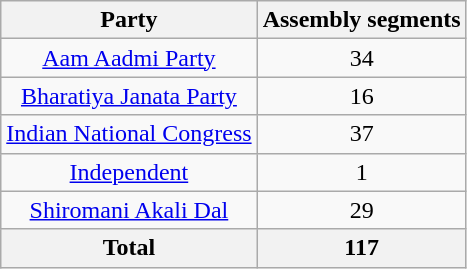<table class="wikitable" style="text-align:center">
<tr>
<th>Party</th>
<th>Assembly segments</th>
</tr>
<tr>
<td><a href='#'>Aam Aadmi Party</a></td>
<td>34</td>
</tr>
<tr>
<td><a href='#'>Bharatiya Janata Party</a></td>
<td>16</td>
</tr>
<tr>
<td><a href='#'>Indian National Congress</a></td>
<td>37</td>
</tr>
<tr>
<td><a href='#'>Independent</a></td>
<td>1</td>
</tr>
<tr>
<td><a href='#'>Shiromani Akali Dal</a></td>
<td>29</td>
</tr>
<tr>
<th>Total</th>
<th>117</th>
</tr>
</table>
